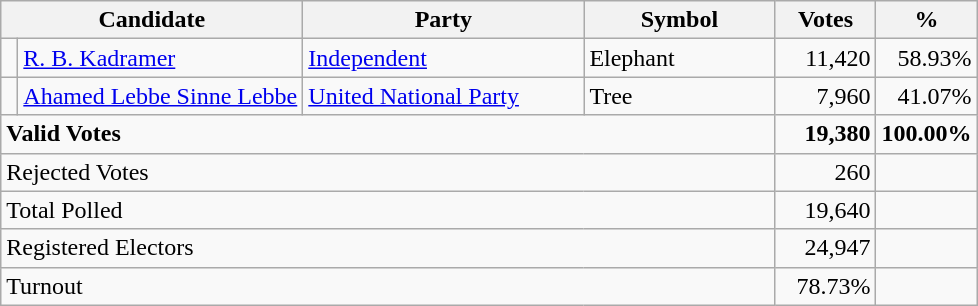<table class="wikitable" border="1" style="text-align:right;">
<tr>
<th align=left colspan=2 width="180">Candidate</th>
<th align=left width="180">Party</th>
<th align=left width="120">Symbol</th>
<th align=left width="60">Votes</th>
<th align=left width="60">%</th>
</tr>
<tr>
<td></td>
<td align=left><a href='#'>R. B. Kadramer</a></td>
<td align=left><a href='#'>Independent</a></td>
<td align=left>Elephant</td>
<td>11,420</td>
<td>58.93%</td>
</tr>
<tr>
<td bgcolor=> </td>
<td align=left><a href='#'>Ahamed Lebbe Sinne Lebbe</a></td>
<td align=left><a href='#'>United National Party</a></td>
<td align=left>Tree</td>
<td>7,960</td>
<td>41.07%</td>
</tr>
<tr>
<td align=left colspan=4><strong>Valid Votes</strong></td>
<td><strong>19,380</strong></td>
<td><strong>100.00%</strong></td>
</tr>
<tr>
<td align=left colspan=4>Rejected Votes</td>
<td>260</td>
<td></td>
</tr>
<tr>
<td align=left colspan=4>Total Polled</td>
<td>19,640</td>
<td></td>
</tr>
<tr>
<td align=left colspan=4>Registered Electors</td>
<td>24,947</td>
<td></td>
</tr>
<tr>
<td align=left colspan=4>Turnout</td>
<td>78.73%</td>
<td></td>
</tr>
</table>
